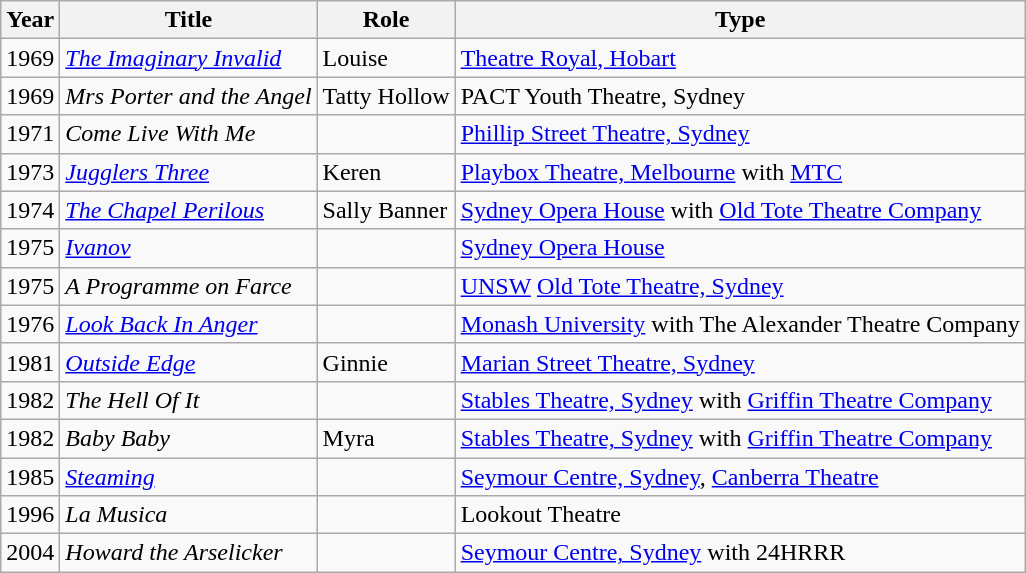<table class=wikitable>
<tr>
<th>Year</th>
<th>Title</th>
<th>Role</th>
<th>Type</th>
</tr>
<tr>
<td>1969</td>
<td><em><a href='#'>The Imaginary Invalid</a></em></td>
<td>Louise</td>
<td><a href='#'>Theatre Royal, Hobart</a></td>
</tr>
<tr>
<td>1969</td>
<td><em>Mrs Porter and the Angel</em></td>
<td>Tatty Hollow</td>
<td>PACT Youth Theatre, Sydney</td>
</tr>
<tr>
<td>1971</td>
<td><em>Come Live With Me</em></td>
<td></td>
<td><a href='#'>Phillip Street Theatre, Sydney</a></td>
</tr>
<tr>
<td>1973</td>
<td><em><a href='#'>Jugglers Three</a></em></td>
<td>Keren</td>
<td><a href='#'>Playbox Theatre, Melbourne</a> with <a href='#'>MTC</a></td>
</tr>
<tr>
<td>1974</td>
<td><em><a href='#'>The Chapel Perilous</a></em></td>
<td>Sally Banner</td>
<td><a href='#'>Sydney Opera House</a> with <a href='#'>Old Tote Theatre Company</a></td>
</tr>
<tr>
<td>1975</td>
<td><em><a href='#'>Ivanov</a></em></td>
<td></td>
<td><a href='#'>Sydney Opera House</a></td>
</tr>
<tr>
<td>1975</td>
<td><em>A Programme on Farce</em></td>
<td></td>
<td><a href='#'>UNSW</a> <a href='#'>Old Tote Theatre, Sydney</a></td>
</tr>
<tr>
<td>1976</td>
<td><em><a href='#'>Look Back In Anger</a></em></td>
<td></td>
<td><a href='#'>Monash University</a> with The Alexander Theatre Company</td>
</tr>
<tr>
<td>1981</td>
<td><em><a href='#'>Outside Edge</a></em></td>
<td>Ginnie</td>
<td><a href='#'>Marian Street Theatre, Sydney</a></td>
</tr>
<tr>
<td>1982</td>
<td><em>The Hell Of It</em></td>
<td></td>
<td><a href='#'>Stables Theatre, Sydney</a> with <a href='#'>Griffin Theatre Company</a></td>
</tr>
<tr>
<td>1982</td>
<td><em>Baby Baby</em></td>
<td>Myra</td>
<td><a href='#'>Stables Theatre, Sydney</a> with <a href='#'>Griffin Theatre Company</a></td>
</tr>
<tr>
<td>1985</td>
<td><em><a href='#'>Steaming</a></em></td>
<td></td>
<td><a href='#'>Seymour Centre, Sydney</a>, <a href='#'>Canberra Theatre</a></td>
</tr>
<tr>
<td>1996</td>
<td><em>La Musica</em></td>
<td></td>
<td>Lookout Theatre</td>
</tr>
<tr>
<td>2004</td>
<td><em>Howard the Arselicker</em></td>
<td></td>
<td><a href='#'>Seymour Centre, Sydney</a> with 24HRRR</td>
</tr>
</table>
